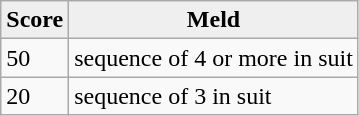<table class="wikitable" align="left">
<tr>
<th style="background:#efefef;"><strong>Score</strong></th>
<th style="background:#efefef;"><strong>Meld</strong></th>
</tr>
<tr>
<td>50</td>
<td>sequence of 4 or more in suit</td>
</tr>
<tr>
<td>20</td>
<td>sequence of 3 in suit</td>
</tr>
</table>
